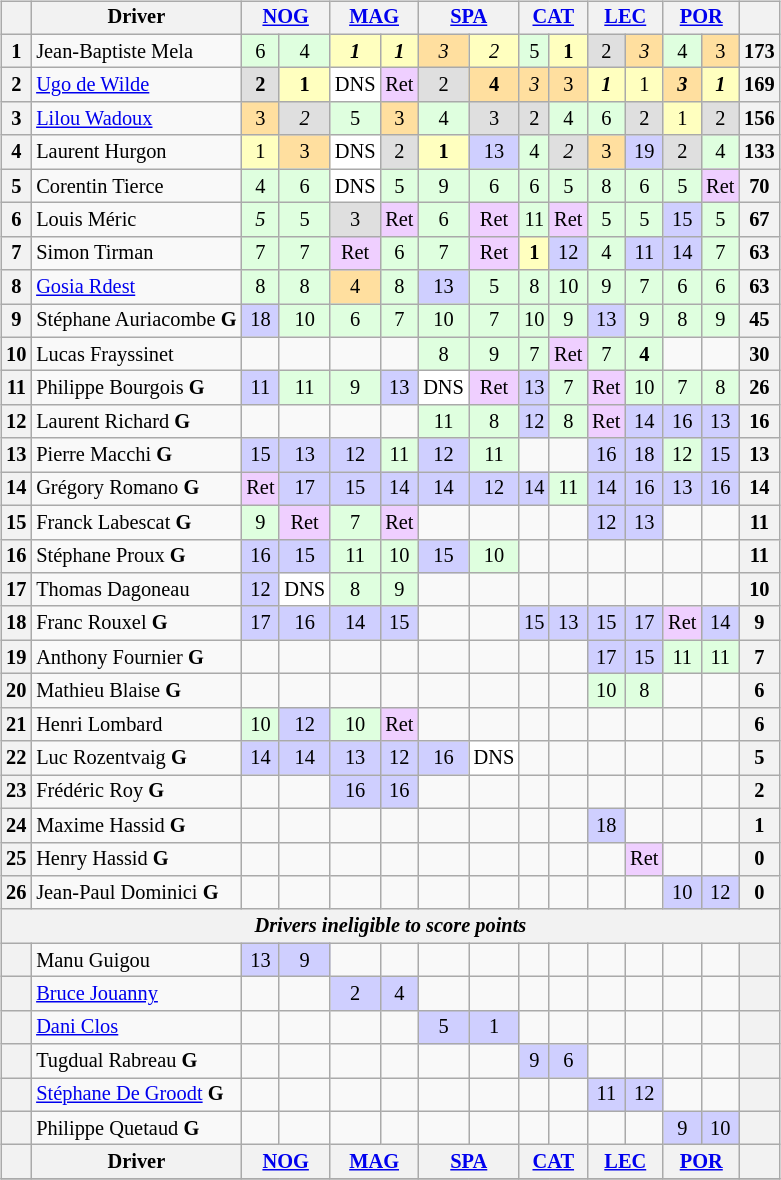<table>
<tr>
<td valign="top"><br><table class="wikitable" align="left" style="font-size: 85%; text-align: center;">
<tr>
<th valign="middle"></th>
<th valign="middle">Driver</th>
<th colspan="2"><a href='#'>NOG</a><br></th>
<th colspan="2"><a href='#'>MAG</a><br></th>
<th colspan="2"><a href='#'>SPA</a><br></th>
<th colspan="2"><a href='#'>CAT</a><br></th>
<th colspan="2"><a href='#'>LEC</a><br></th>
<th colspan="2"><a href='#'>POR</a><br></th>
<th valign="middle">  </th>
</tr>
<tr>
<th>1</th>
<td align="left"> Jean-Baptiste Mela</td>
<td style="background:#DFFFDF;">6</td>
<td style="background:#DFFFDF;">4</td>
<td style="background:#FFFFBF;"><strong><em>1</em></strong></td>
<td style="background:#FFFFBF;"><strong><em>1</em></strong></td>
<td style="background:#FFDF9F;"><em>3</em></td>
<td style="background:#FFFFBF;"><em>2</em></td>
<td style="background:#DFFFDF;">5</td>
<td style="background:#FFFFBF;"><strong>1</strong></td>
<td style="background:#DFDFDF;">2</td>
<td style="background:#FFDF9F;"><em>3</em></td>
<td style="background:#DFFFDF;">4</td>
<td style="background:#FFDF9F;">3</td>
<th>173</th>
</tr>
<tr>
<th>2</th>
<td align="left"> <a href='#'>Ugo de Wilde</a> </td>
<td style="background:#DFDFDF;"><strong>2</strong></td>
<td style="background:#FFFFBF;"><strong>1</strong></td>
<td style="background:#FFFFFF;">DNS</td>
<td style="background:#EFCFFF;">Ret</td>
<td style="background:#DFDFDF;">2</td>
<td style="background:#FFDF9F;"><strong>4</strong></td>
<td style="background:#FFDF9F;"><em>3</em></td>
<td style="background:#FFDF9F;">3</td>
<td style="background:#FFFFBF;"><strong><em>1</em></strong></td>
<td style="background:#FFFFBF;">1</td>
<td style="background:#FFDF9F;"><strong><em>3</em></strong></td>
<td style="background:#FFFFBF;"><strong><em>1</em></strong></td>
<th>169</th>
</tr>
<tr>
<th>3</th>
<td align="left"> <a href='#'>Lilou Wadoux</a> </td>
<td style="background:#FFDF9F;">3</td>
<td style="background:#DFDFDF;"><em>2</em></td>
<td style="background:#DFFFDF;">5</td>
<td style="background:#FFDF9F;">3</td>
<td style="background:#DFFFDF;">4</td>
<td style="background:#DFDFDF;">3</td>
<td style="background:#DFDFDF;">2</td>
<td style="background:#DFFFDF;">4</td>
<td style="background:#DFFFDF;">6</td>
<td style="background:#DFDFDF;">2</td>
<td style="background:#FFFFBF;">1</td>
<td style="background:#DFDFDF;">2</td>
<th>156</th>
</tr>
<tr>
<th>4</th>
<td align="left"> Laurent Hurgon</td>
<td style="background:#FFFFBF;">1</td>
<td style="background:#FFDF9F;">3</td>
<td style="background:#FFFFFF;">DNS</td>
<td style="background:#DFDFDF;">2</td>
<td style="background:#FFFFBF;"><strong>1</strong></td>
<td style="background:#CFCFFF;">13</td>
<td style="background:#DFFFDF;">4</td>
<td style="background:#DFDFDF;"><em>2</em></td>
<td style="background:#FFDF9F;">3</td>
<td style="background:#CFCFFF;">19</td>
<td style="background:#DFDFDF;">2</td>
<td style="background:#DFFFDF;">4</td>
<th>133</th>
</tr>
<tr>
<th>5</th>
<td align="left"> Corentin Tierce </td>
<td style="background:#DFFFDF;">4</td>
<td style="background:#DFFFDF;">6</td>
<td style="background:#FFFFFF;">DNS</td>
<td style="background:#DFFFDF;">5</td>
<td style="background:#DFFFDF;">9</td>
<td style="background:#DFFFDF;">6</td>
<td style="background:#DFFFDF;">6</td>
<td style="background:#DFFFDF;">5</td>
<td style="background:#DFFFDF;">8</td>
<td style="background:#DFFFDF;">6</td>
<td style="background:#DFFFDF;">5</td>
<td style="background:#EFCFFF;">Ret</td>
<th>70</th>
</tr>
<tr>
<th>6</th>
<td align="left"> Louis Méric </td>
<td style="background:#DFFFDF;"><em>5</em></td>
<td style="background:#DFFFDF;">5</td>
<td style="background:#DFDFDF;">3</td>
<td style="background:#EFCFFF;">Ret</td>
<td style="background:#DFFFDF;">6</td>
<td style="background:#EFCFFF;">Ret</td>
<td style="background:#DFFFDF;">11</td>
<td style="background:#EFCFFF;">Ret</td>
<td style="background:#DFFFDF;">5</td>
<td style="background:#DFFFDF;">5</td>
<td style="background:#CFCFFF;">15</td>
<td style="background:#DFFFDF;">5</td>
<th>67</th>
</tr>
<tr>
<th>7</th>
<td align="left"> Simon Tirman </td>
<td style="background:#DFFFDF;">7</td>
<td style="background:#DFFFDF;">7</td>
<td style="background:#EFCFFF;">Ret</td>
<td style="background:#DFFFDF;">6</td>
<td style="background:#DFFFDF;">7</td>
<td style="background:#EFCFFF;">Ret</td>
<td style="background:#FFFFBF;"><strong>1</strong></td>
<td style="background:#CFCFFF;">12</td>
<td style="background:#DFFFDF;">4</td>
<td style="background:#CFCFFF;">11</td>
<td style="background:#CFCFFF;">14</td>
<td style="background:#DFFFDF;">7</td>
<th>63</th>
</tr>
<tr>
<th>8</th>
<td align="left"> <a href='#'>Gosia Rdest</a></td>
<td style="background:#DFFFDF;">8</td>
<td style="background:#DFFFDF;">8</td>
<td style="background:#FFDF9F;">4</td>
<td style="background:#DFFFDF;">8</td>
<td style="background:#CFCFFF;">13</td>
<td style="background:#DFFFDF;">5</td>
<td style="background:#DFFFDF;">8</td>
<td style="background:#DFFFDF;">10</td>
<td style="background:#DFFFDF;">9</td>
<td style="background:#DFFFDF;">7</td>
<td style="background:#DFFFDF;">6</td>
<td style="background:#DFFFDF;">6</td>
<th>63</th>
</tr>
<tr>
<th>9</th>
<td align="left"> Stéphane Auriacombe <strong><span>G</span></strong></td>
<td style="background:#CFCFFF;">18</td>
<td style="background:#DFFFDF;">10</td>
<td style="background:#DFFFDF;">6</td>
<td style="background:#DFFFDF;">7</td>
<td style="background:#DFFFDF;">10</td>
<td style="background:#DFFFDF;">7</td>
<td style="background:#DFFFDF;">10</td>
<td style="background:#DFFFDF;">9</td>
<td style="background:#CFCFFF;">13</td>
<td style="background:#DFFFDF;">9</td>
<td style="background:#DFFFDF;">8</td>
<td style="background:#DFFFDF;">9</td>
<th>45</th>
</tr>
<tr>
<th>10</th>
<td align="left"> Lucas Frayssinet </td>
<td></td>
<td></td>
<td></td>
<td></td>
<td style="background:#DFFFDF;">8</td>
<td style="background:#DFFFDF;">9</td>
<td style="background:#DFFFDF;">7</td>
<td style="background:#EFCFFF;">Ret</td>
<td style="background:#DFFFDF;">7</td>
<td style="background:#DFFFDF;"><strong>4</strong></td>
<td></td>
<td></td>
<th>30</th>
</tr>
<tr>
<th>11</th>
<td align="left"> Philippe Bourgois <strong><span>G</span></strong></td>
<td style="background:#CFCFFF;">11</td>
<td style="background:#DFFFDF;">11</td>
<td style="background:#DFFFDF;">9</td>
<td style="background:#CFCFFF;">13</td>
<td style="background:#FFFFFF;">DNS</td>
<td style="background:#EFCFFF;">Ret</td>
<td style="background:#CFCFFF;">13</td>
<td style="background:#DFFFDF;">7</td>
<td style="background:#EFCFFF;">Ret</td>
<td style="background:#DFFFDF;">10</td>
<td style="background:#DFFFDF;">7</td>
<td style="background:#DFFFDF;">8</td>
<th>26</th>
</tr>
<tr>
<th>12</th>
<td align="left"> Laurent Richard <strong><span>G</span></strong></td>
<td></td>
<td></td>
<td></td>
<td></td>
<td style="background:#DFFFDF;">11</td>
<td style="background:#DFFFDF;">8</td>
<td style="background:#CFCFFF;">12</td>
<td style="background:#DFFFDF;">8</td>
<td style="background:#EFCFFF;">Ret</td>
<td style="background:#CFCFFF;">14</td>
<td style="background:#CFCFFF;">16</td>
<td style="background:#CFCFFF;">13</td>
<th>16</th>
</tr>
<tr>
<th>13</th>
<td align="left"> Pierre Macchi <strong><span>G</span></strong></td>
<td style="background:#CFCFFF;">15</td>
<td style="background:#CFCFFF;">13</td>
<td style="background:#CFCFFF;">12</td>
<td style="background:#DFFFDF;">11</td>
<td style="background:#CFCFFF;">12</td>
<td style="background:#DFFFDF;">11</td>
<td></td>
<td></td>
<td style="background:#CFCFFF;">16</td>
<td style="background:#CFCFFF;">18</td>
<td style="background:#DFFFDF;">12</td>
<td style="background:#CFCFFF;">15</td>
<th>13</th>
</tr>
<tr>
<th>14</th>
<td align="left"> Grégory Romano <strong><span>G</span></strong></td>
<td style="background:#EFCFFF;">Ret</td>
<td style="background:#CFCFFF;">17</td>
<td style="background:#CFCFFF;">15</td>
<td style="background:#CFCFFF;">14</td>
<td style="background:#CFCFFF;">14</td>
<td style="background:#CFCFFF;">12</td>
<td style="background:#CFCFFF;">14</td>
<td style="background:#DFFFDF;">11</td>
<td style="background:#CFCFFF;">14</td>
<td style="background:#CFCFFF;">16</td>
<td style="background:#CFCFFF;">13</td>
<td style="background:#CFCFFF;">16</td>
<th>14</th>
</tr>
<tr>
<th>15</th>
<td align="left"> Franck Labescat <strong><span>G</span></strong></td>
<td style="background:#DFFFDF;">9</td>
<td style="background:#EFCFFF;">Ret</td>
<td style="background:#DFFFDF;">7</td>
<td style="background:#EFCFFF;">Ret</td>
<td></td>
<td></td>
<td></td>
<td></td>
<td style="background:#CFCFFF;">12</td>
<td style="background:#CFCFFF;">13</td>
<td></td>
<td></td>
<th>11</th>
</tr>
<tr>
<th>16</th>
<td align="left"> Stéphane Proux <strong><span>G</span></strong></td>
<td style="background:#CFCFFF;">16</td>
<td style="background:#CFCFFF;">15</td>
<td style="background:#DFFFDF;">11</td>
<td style="background:#DFFFDF;">10</td>
<td style="background:#CFCFFF;">15</td>
<td style="background:#DFFFDF;">10</td>
<td></td>
<td></td>
<td></td>
<td></td>
<td></td>
<td></td>
<th>11</th>
</tr>
<tr>
<th>17</th>
<td align="left"> Thomas Dagoneau</td>
<td style="background:#CFCFFF;">12</td>
<td style="background:#FFFFFF;">DNS</td>
<td style="background:#DFFFDF;">8</td>
<td style="background:#DFFFDF;">9</td>
<td></td>
<td></td>
<td></td>
<td></td>
<td></td>
<td></td>
<td></td>
<td></td>
<th>10</th>
</tr>
<tr>
<th>18</th>
<td align="left"> Franc Rouxel <strong><span>G</span></strong></td>
<td style="background:#CFCFFF;">17</td>
<td style="background:#CFCFFF;">16</td>
<td style="background:#CFCFFF;">14</td>
<td style="background:#CFCFFF;">15</td>
<td></td>
<td></td>
<td style="background:#CFCFFF;">15</td>
<td style="background:#CFCFFF;">13</td>
<td style="background:#CFCFFF;">15</td>
<td style="background:#CFCFFF;">17</td>
<td style="background:#EFCFFF;">Ret</td>
<td style="background:#CFCFFF;">14</td>
<th>9</th>
</tr>
<tr>
<th>19</th>
<td align="left"> Anthony Fournier <strong><span>G</span></strong></td>
<td></td>
<td></td>
<td></td>
<td></td>
<td></td>
<td></td>
<td></td>
<td></td>
<td style="background:#CFCFFF;">17</td>
<td style="background:#CFCFFF;">15</td>
<td style="background:#DFFFDF;">11</td>
<td style="background:#DFFFDF;">11</td>
<th>7</th>
</tr>
<tr>
<th>20</th>
<td align="left"> Mathieu Blaise <strong><span>G</span></strong></td>
<td></td>
<td></td>
<td></td>
<td></td>
<td></td>
<td></td>
<td></td>
<td></td>
<td style="background:#DFFFDF;">10</td>
<td style="background:#DFFFDF;">8</td>
<td></td>
<td></td>
<th>6</th>
</tr>
<tr>
<th>21</th>
<td align="left"> Henri Lombard </td>
<td style="background:#DFFFDF;">10</td>
<td style="background:#CFCFFF;">12</td>
<td style="background:#DFFFDF;">10</td>
<td style="background:#EFCFFF;">Ret</td>
<td></td>
<td></td>
<td></td>
<td></td>
<td></td>
<td></td>
<td></td>
<td></td>
<th>6</th>
</tr>
<tr>
<th>22</th>
<td align="left"> Luc Rozentvaig <strong><span>G</span></strong></td>
<td style="background:#CFCFFF;">14</td>
<td style="background:#CFCFFF;">14</td>
<td style="background:#CFCFFF;">13</td>
<td style="background:#CFCFFF;">12</td>
<td style="background:#CFCFFF;">16</td>
<td style="background:#FFFFFF;">DNS</td>
<td></td>
<td></td>
<td></td>
<td></td>
<td></td>
<td></td>
<th>5</th>
</tr>
<tr>
<th>23</th>
<td align="left"> Frédéric Roy <strong><span>G</span></strong></td>
<td></td>
<td></td>
<td style="background:#CFCFFF;">16</td>
<td style="background:#CFCFFF;">16</td>
<td></td>
<td></td>
<td></td>
<td></td>
<td></td>
<td></td>
<td></td>
<td></td>
<th>2</th>
</tr>
<tr>
<th>24</th>
<td align="left"> Maxime Hassid <strong><span>G</span></strong></td>
<td></td>
<td></td>
<td></td>
<td></td>
<td></td>
<td></td>
<td></td>
<td></td>
<td style="background:#CFCFFF;">18</td>
<td></td>
<td></td>
<td></td>
<th>1</th>
</tr>
<tr>
<th>25</th>
<td align="left"> Henry Hassid <strong><span>G</span></strong></td>
<td></td>
<td></td>
<td></td>
<td></td>
<td></td>
<td></td>
<td></td>
<td></td>
<td></td>
<td style="background:#EFCFFF;">Ret</td>
<td></td>
<td></td>
<th>0</th>
</tr>
<tr>
<th>26</th>
<td nowrap align="left"> Jean-Paul Dominici <strong><span>G</span></strong></td>
<td></td>
<td></td>
<td></td>
<td></td>
<td></td>
<td></td>
<td></td>
<td></td>
<td></td>
<td></td>
<td style="background:#CFCFFF;">10</td>
<td style="background:#CFCFFF;">12</td>
<th>0</th>
</tr>
<tr>
<th colspan="15"><em>Drivers ineligible to score points</em></th>
</tr>
<tr>
<th></th>
<td align="left"> Manu Guigou</td>
<td style="background:#cfcfff;">13</td>
<td style="background:#cfcfff;">9</td>
<td></td>
<td></td>
<td></td>
<td></td>
<td></td>
<td></td>
<td></td>
<td></td>
<td></td>
<td></td>
<th></th>
</tr>
<tr>
<th></th>
<td align="left"> <a href='#'>Bruce Jouanny</a></td>
<td></td>
<td></td>
<td style="background:#cfcfff;">2</td>
<td style="background:#cfcfff;">4</td>
<td></td>
<td></td>
<td></td>
<td></td>
<td></td>
<td></td>
<td></td>
<td></td>
<th></th>
</tr>
<tr>
<th></th>
<td align="left"> <a href='#'>Dani Clos</a></td>
<td></td>
<td></td>
<td></td>
<td></td>
<td style="background:#cfcfff;">5</td>
<td style="background:#cfcfff;">1</td>
<td></td>
<td></td>
<td></td>
<td></td>
<td></td>
<td></td>
<th></th>
</tr>
<tr>
<th></th>
<td align="left"> Tugdual Rabreau <strong><span>G</span></strong></td>
<td></td>
<td></td>
<td></td>
<td></td>
<td></td>
<td></td>
<td style="background:#cfcfff;">9</td>
<td style="background:#cfcfff;">6</td>
<td></td>
<td></td>
<td></td>
<td></td>
<th></th>
</tr>
<tr>
<th></th>
<td align="left"> <a href='#'>Stéphane De Groodt</a> <strong><span>G</span></strong></td>
<td></td>
<td></td>
<td></td>
<td></td>
<td></td>
<td></td>
<td></td>
<td></td>
<td style="background:#cfcfff;">11</td>
<td style="background:#cfcfff;">12</td>
<td></td>
<td></td>
<th></th>
</tr>
<tr>
<th></th>
<td align="left"> Philippe Quetaud <strong><span>G</span></strong></td>
<td></td>
<td></td>
<td></td>
<td></td>
<td></td>
<td></td>
<td></td>
<td></td>
<td></td>
<td></td>
<td style="background:#cfcfff;">9</td>
<td style="background:#cfcfff;">10</td>
<th></th>
</tr>
<tr>
<th valign="middle"></th>
<th valign="middle">Driver</th>
<th colspan="2"><a href='#'>NOG</a><br></th>
<th colspan="2"><a href='#'>MAG</a><br></th>
<th colspan="2"><a href='#'>SPA</a><br></th>
<th colspan="2"><a href='#'>CAT</a><br></th>
<th colspan="2"><a href='#'>LEC</a><br></th>
<th colspan="2"><a href='#'>POR</a><br></th>
<th valign="middle">  </th>
</tr>
<tr>
</tr>
</table>
</td>
</tr>
</table>
